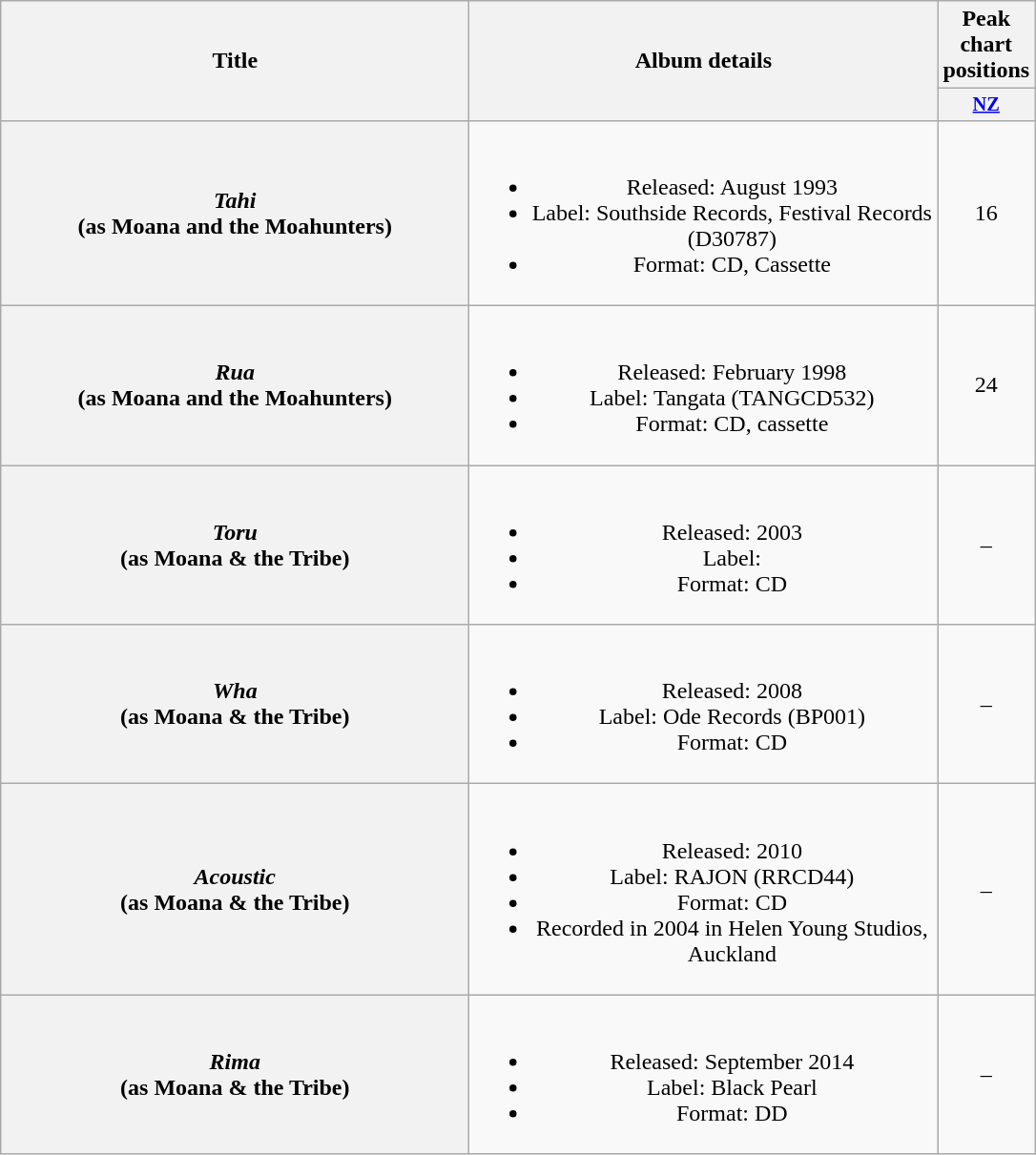<table class="wikitable plainrowheaders" style="text-align:center;" border="1">
<tr>
<th scope="col" rowspan="2" style="width:20em;">Title</th>
<th scope="col" rowspan="2" style="width:20em;">Album details</th>
<th scope="col" colspan="1">Peak chart<br>positions</th>
</tr>
<tr>
<th style="width:3em;font-size:85%"><a href='#'>NZ</a><br></th>
</tr>
<tr>
<th scope="row"><em>Tahi</em> <br> (as Moana and the Moahunters)</th>
<td><br><ul><li>Released: August 1993</li><li>Label: Southside Records, Festival Records (D30787)</li><li>Format: CD, Cassette</li></ul></td>
<td>16</td>
</tr>
<tr>
<th scope="row"><em>Rua</em> <br> (as Moana and the Moahunters)</th>
<td><br><ul><li>Released: February 1998</li><li>Label: Tangata (TANGCD532)</li><li>Format: CD, cassette</li></ul></td>
<td>24</td>
</tr>
<tr>
<th scope="row"><em>Toru</em> <br> (as Moana & the Tribe)</th>
<td><br><ul><li>Released: 2003</li><li>Label:</li><li>Format: CD</li></ul></td>
<td>–</td>
</tr>
<tr>
<th scope="row"><em>Wha</em> <br> (as Moana & the Tribe)</th>
<td><br><ul><li>Released: 2008</li><li>Label: Ode Records (BP001)</li><li>Format: CD</li></ul></td>
<td>–</td>
</tr>
<tr>
<th scope="row"><em>Acoustic</em> <br> (as Moana & the Tribe)</th>
<td><br><ul><li>Released: 2010</li><li>Label: RAJON (RRCD44)</li><li>Format: CD</li><li>Recorded in 2004 in Helen Young Studios, Auckland</li></ul></td>
<td>–</td>
</tr>
<tr>
<th scope="row"><em>Rima</em> <br> (as Moana & the Tribe)</th>
<td><br><ul><li>Released: September 2014</li><li>Label: Black Pearl</li><li>Format: DD</li></ul></td>
<td>–</td>
</tr>
</table>
